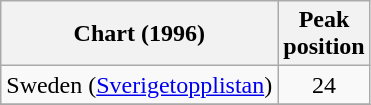<table class="wikitable">
<tr>
<th>Chart (1996)</th>
<th>Peak<br>position</th>
</tr>
<tr>
<td>Sweden (<a href='#'>Sverigetopplistan</a>)</td>
<td align="center">24</td>
</tr>
<tr>
</tr>
</table>
